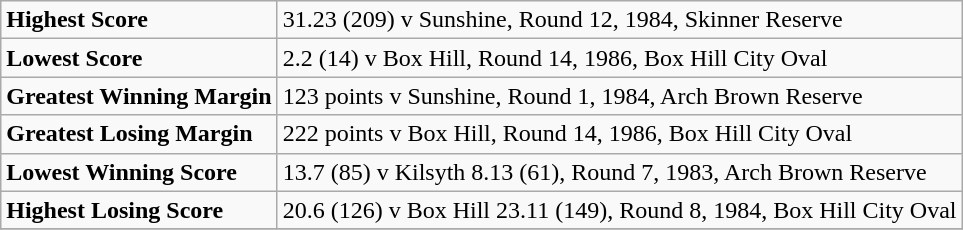<table class="wikitable">
<tr>
<td><strong>Highest Score</strong></td>
<td>31.23 (209) v Sunshine, Round 12, 1984, Skinner Reserve</td>
</tr>
<tr>
<td><strong>Lowest Score</strong></td>
<td>2.2 (14) v Box Hill, Round 14, 1986, Box Hill City Oval</td>
</tr>
<tr>
<td><strong>Greatest Winning Margin</strong></td>
<td>123 points v Sunshine, Round 1, 1984, Arch Brown Reserve</td>
</tr>
<tr>
<td><strong>Greatest Losing Margin</strong></td>
<td>222 points v Box Hill, Round 14, 1986, Box Hill City Oval</td>
</tr>
<tr>
<td><strong>Lowest Winning Score</strong></td>
<td>13.7 (85) v Kilsyth 8.13 (61), Round 7, 1983, Arch Brown Reserve</td>
</tr>
<tr>
<td><strong>Highest Losing Score</strong></td>
<td>20.6 (126) v Box Hill 23.11 (149), Round 8, 1984, Box Hill City Oval</td>
</tr>
<tr>
</tr>
</table>
